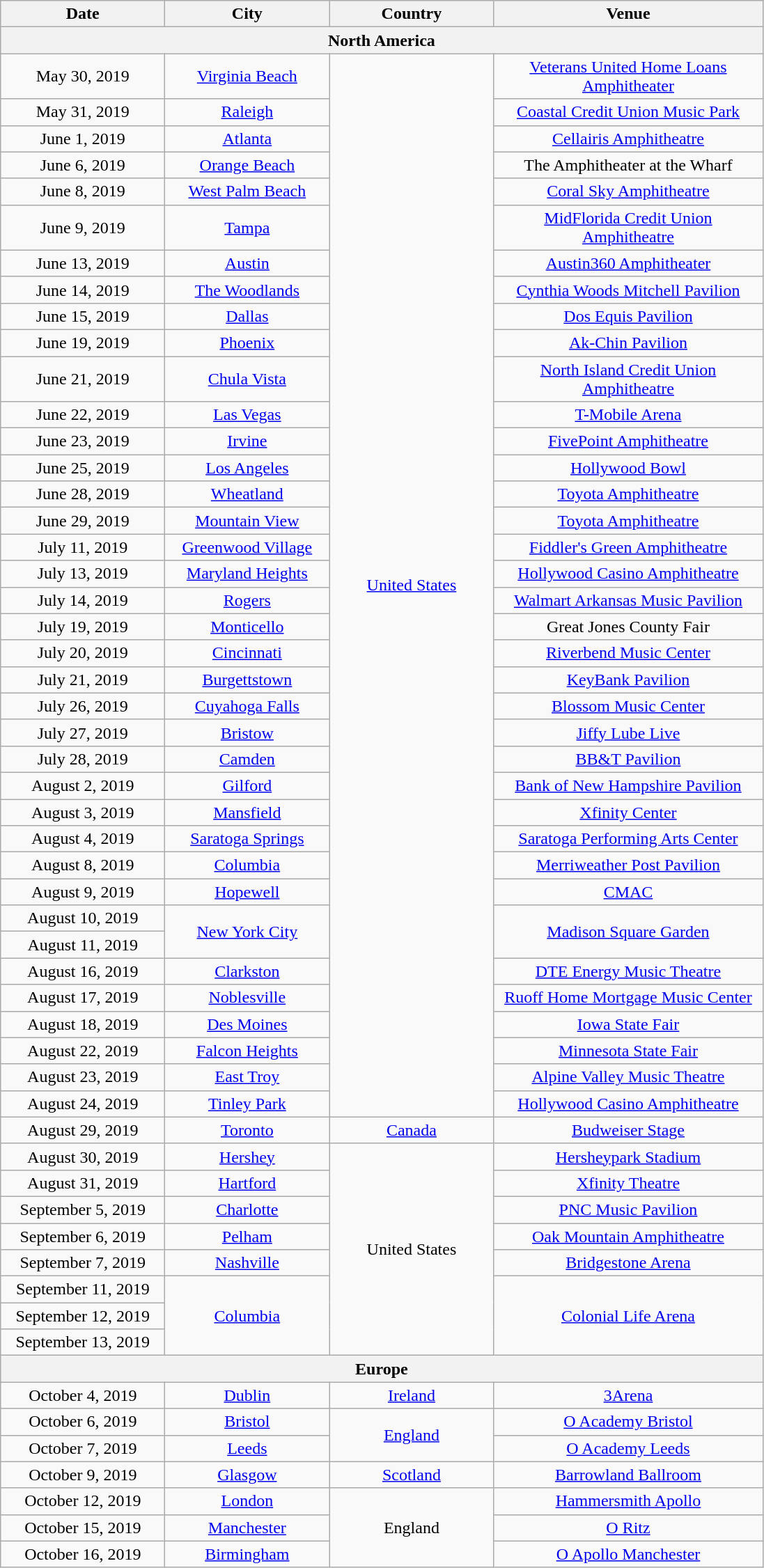<table class="wikitable" style="text-align:center;">
<tr>
<th style="width:150px;">Date</th>
<th style="width:150px;">City</th>
<th style="width:150px;">Country</th>
<th style="width:250px;">Venue</th>
</tr>
<tr>
<th colspan="4">North America</th>
</tr>
<tr>
<td>May 30, 2019</td>
<td><a href='#'>Virginia Beach</a></td>
<td rowspan="38"><a href='#'>United States</a></td>
<td><a href='#'>Veterans United Home Loans Amphitheater</a></td>
</tr>
<tr>
<td>May 31, 2019</td>
<td><a href='#'>Raleigh</a></td>
<td><a href='#'>Coastal Credit Union Music Park</a></td>
</tr>
<tr>
<td>June 1, 2019</td>
<td><a href='#'>Atlanta</a></td>
<td><a href='#'>Cellairis Amphitheatre</a></td>
</tr>
<tr>
<td>June 6, 2019</td>
<td><a href='#'>Orange Beach</a></td>
<td>The Amphitheater at the Wharf</td>
</tr>
<tr>
<td>June 8, 2019</td>
<td><a href='#'>West Palm Beach</a></td>
<td><a href='#'>Coral Sky Amphitheatre</a></td>
</tr>
<tr>
<td>June 9, 2019</td>
<td><a href='#'>Tampa</a></td>
<td><a href='#'>MidFlorida Credit Union Amphitheatre</a></td>
</tr>
<tr>
<td>June 13, 2019</td>
<td><a href='#'>Austin</a></td>
<td><a href='#'>Austin360 Amphitheater</a></td>
</tr>
<tr>
<td>June 14, 2019</td>
<td><a href='#'>The Woodlands</a></td>
<td><a href='#'>Cynthia Woods Mitchell Pavilion</a></td>
</tr>
<tr>
<td>June 15, 2019</td>
<td><a href='#'>Dallas</a></td>
<td><a href='#'>Dos Equis Pavilion</a></td>
</tr>
<tr>
<td>June 19, 2019</td>
<td><a href='#'>Phoenix</a></td>
<td><a href='#'>Ak-Chin Pavilion</a></td>
</tr>
<tr>
<td>June 21, 2019</td>
<td><a href='#'>Chula Vista</a></td>
<td><a href='#'>North Island Credit Union Amphitheatre</a></td>
</tr>
<tr>
<td>June 22, 2019</td>
<td><a href='#'>Las Vegas</a></td>
<td><a href='#'>T-Mobile Arena</a></td>
</tr>
<tr>
<td>June 23, 2019</td>
<td><a href='#'>Irvine</a></td>
<td><a href='#'>FivePoint Amphitheatre</a></td>
</tr>
<tr>
<td>June 25, 2019</td>
<td><a href='#'>Los Angeles</a></td>
<td><a href='#'>Hollywood Bowl</a></td>
</tr>
<tr>
<td>June 28, 2019</td>
<td><a href='#'>Wheatland</a></td>
<td><a href='#'>Toyota Amphitheatre</a></td>
</tr>
<tr>
<td>June 29, 2019</td>
<td><a href='#'>Mountain View</a></td>
<td><a href='#'>Toyota Amphitheatre</a></td>
</tr>
<tr>
<td>July 11, 2019</td>
<td><a href='#'>Greenwood Village</a></td>
<td><a href='#'>Fiddler's Green Amphitheatre</a></td>
</tr>
<tr>
<td>July 13, 2019</td>
<td><a href='#'>Maryland Heights</a></td>
<td><a href='#'>Hollywood Casino Amphitheatre</a></td>
</tr>
<tr>
<td>July 14, 2019</td>
<td><a href='#'>Rogers</a></td>
<td><a href='#'>Walmart Arkansas Music Pavilion</a></td>
</tr>
<tr>
<td>July 19, 2019 </td>
<td><a href='#'>Monticello</a></td>
<td>Great Jones County Fair</td>
</tr>
<tr>
<td>July 20, 2019</td>
<td><a href='#'>Cincinnati</a></td>
<td><a href='#'>Riverbend Music Center</a></td>
</tr>
<tr>
<td>July 21, 2019</td>
<td><a href='#'>Burgettstown</a></td>
<td><a href='#'>KeyBank Pavilion</a></td>
</tr>
<tr>
<td>July 26, 2019</td>
<td><a href='#'>Cuyahoga Falls</a></td>
<td><a href='#'>Blossom Music Center</a></td>
</tr>
<tr>
<td>July 27, 2019</td>
<td><a href='#'>Bristow</a></td>
<td><a href='#'>Jiffy Lube Live</a></td>
</tr>
<tr>
<td>July 28, 2019</td>
<td><a href='#'>Camden</a></td>
<td><a href='#'>BB&T Pavilion</a></td>
</tr>
<tr>
<td>August 2, 2019</td>
<td><a href='#'>Gilford</a></td>
<td><a href='#'>Bank of New Hampshire Pavilion</a></td>
</tr>
<tr>
<td>August 3, 2019</td>
<td><a href='#'>Mansfield</a></td>
<td><a href='#'>Xfinity Center</a></td>
</tr>
<tr>
<td>August 4, 2019</td>
<td><a href='#'>Saratoga Springs</a></td>
<td><a href='#'>Saratoga Performing Arts Center</a></td>
</tr>
<tr>
<td>August 8, 2019</td>
<td><a href='#'>Columbia</a></td>
<td><a href='#'>Merriweather Post Pavilion</a></td>
</tr>
<tr>
<td>August 9, 2019</td>
<td><a href='#'>Hopewell</a></td>
<td><a href='#'>CMAC</a></td>
</tr>
<tr>
<td>August 10, 2019</td>
<td rowspan="2"><a href='#'>New York City</a></td>
<td rowspan="2"><a href='#'>Madison Square Garden</a></td>
</tr>
<tr>
<td>August 11, 2019</td>
</tr>
<tr>
<td>August 16, 2019</td>
<td><a href='#'>Clarkston</a></td>
<td><a href='#'>DTE Energy Music Theatre</a></td>
</tr>
<tr>
<td>August 17, 2019</td>
<td><a href='#'>Noblesville</a></td>
<td><a href='#'>Ruoff Home Mortgage Music Center</a></td>
</tr>
<tr>
<td>August 18, 2019 </td>
<td><a href='#'>Des Moines</a></td>
<td><a href='#'>Iowa State Fair</a></td>
</tr>
<tr>
<td>August 22, 2019 </td>
<td><a href='#'>Falcon Heights</a></td>
<td><a href='#'>Minnesota State Fair</a></td>
</tr>
<tr>
<td>August 23, 2019</td>
<td><a href='#'>East Troy</a></td>
<td><a href='#'>Alpine Valley Music Theatre</a></td>
</tr>
<tr>
<td>August 24, 2019</td>
<td><a href='#'>Tinley Park</a></td>
<td><a href='#'>Hollywood Casino Amphitheatre</a></td>
</tr>
<tr>
<td>August 29, 2019</td>
<td><a href='#'>Toronto</a></td>
<td><a href='#'>Canada</a></td>
<td><a href='#'>Budweiser Stage</a></td>
</tr>
<tr>
<td>August 30, 2019</td>
<td><a href='#'>Hershey</a></td>
<td rowspan="8">United States</td>
<td><a href='#'>Hersheypark Stadium</a></td>
</tr>
<tr>
<td>August 31, 2019</td>
<td><a href='#'>Hartford</a></td>
<td><a href='#'>Xfinity Theatre</a></td>
</tr>
<tr>
<td>September 5, 2019</td>
<td><a href='#'>Charlotte</a></td>
<td><a href='#'>PNC Music Pavilion</a></td>
</tr>
<tr>
<td>September 6, 2019</td>
<td><a href='#'>Pelham</a></td>
<td><a href='#'>Oak Mountain Amphitheatre</a></td>
</tr>
<tr>
<td>September 7, 2019</td>
<td><a href='#'>Nashville</a></td>
<td><a href='#'>Bridgestone Arena</a></td>
</tr>
<tr>
<td>September 11, 2019</td>
<td rowspan="3"><a href='#'>Columbia</a></td>
<td rowspan="3"><a href='#'>Colonial Life Arena</a></td>
</tr>
<tr>
<td>September 12, 2019</td>
</tr>
<tr>
<td>September 13, 2019</td>
</tr>
<tr>
<th colspan="4">Europe</th>
</tr>
<tr>
<td>October 4, 2019</td>
<td><a href='#'>Dublin</a></td>
<td><a href='#'>Ireland</a></td>
<td><a href='#'>3Arena</a></td>
</tr>
<tr>
<td>October 6, 2019</td>
<td><a href='#'>Bristol</a></td>
<td rowspan="2"><a href='#'>England</a></td>
<td><a href='#'>O Academy Bristol</a></td>
</tr>
<tr>
<td>October 7, 2019</td>
<td><a href='#'>Leeds</a></td>
<td><a href='#'>O Academy Leeds</a></td>
</tr>
<tr>
<td>October 9, 2019</td>
<td><a href='#'>Glasgow</a></td>
<td><a href='#'>Scotland</a></td>
<td><a href='#'>Barrowland Ballroom</a></td>
</tr>
<tr>
<td>October 12, 2019</td>
<td><a href='#'>London</a></td>
<td rowspan="3">England</td>
<td><a href='#'>Hammersmith Apollo</a></td>
</tr>
<tr>
<td>October 15, 2019</td>
<td><a href='#'>Manchester</a></td>
<td><a href='#'>O Ritz</a></td>
</tr>
<tr>
<td>October 16, 2019</td>
<td><a href='#'>Birmingham</a></td>
<td><a href='#'>O Apollo Manchester</a></td>
</tr>
</table>
